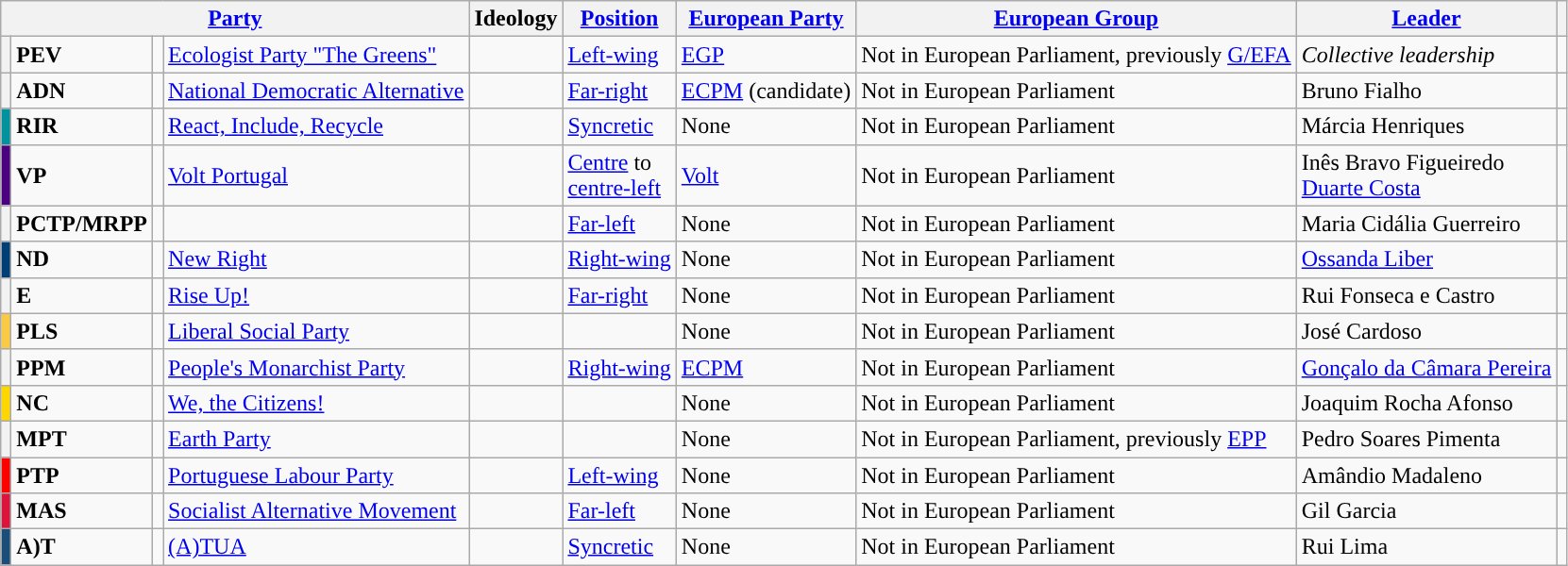<table class="wikitable sortable" style="text-align:left">
<tr>
<th colspan="4"><a href='#'>Party</a></th>
<th>Ideology</th>
<th><a href='#'>Position</a></th>
<th><a href='#'>European Party</a></th>
<th><a href='#'>European Group</a></th>
<th><a href='#'>Leader</a></th>
<th></th>
</tr>
<tr>
<th style="background:"></th>
<td><strong>PEV</strong></td>
<td></td>
<td style="text-align:left;"><a href='#'>Ecologist Party "The Greens"</a><br></td>
<td></td>
<td><a href='#'>Left-wing</a></td>
<td><a href='#'>EGP</a></td>
<td>Not in European Parliament, previously <a href='#'>G/EFA</a></td>
<td><em>Collective leadership</em></td>
<td></td>
</tr>
<tr>
<th style="background:"></th>
<td><strong>ADN</strong></td>
<td></td>
<td style="text-align:left;"><a href='#'>National Democratic Alternative</a><br></td>
<td></td>
<td><a href='#'>Far-right</a></td>
<td><a href='#'>ECPM</a> (candidate)</td>
<td>Not in European Parliament</td>
<td>Bruno Fialho</td>
<td></td>
</tr>
<tr>
<th style="background:#01929d;"></th>
<td><strong>RIR</strong></td>
<td></td>
<td style="text-align:left;"><a href='#'>React, Include, Recycle</a><br></td>
<td></td>
<td><a href='#'>Syncretic</a></td>
<td>None</td>
<td>Not in European Parliament</td>
<td>Márcia Henriques</td>
<td></td>
</tr>
<tr>
<th style="background:indigo;"></th>
<td><strong>VP</strong></td>
<td></td>
<td style="text-align:left;"><a href='#'>Volt Portugal</a><br></td>
<td></td>
<td><a href='#'>Centre</a> to<br><a href='#'>centre-left</a></td>
<td><a href='#'>Volt</a></td>
<td>Not in European Parliament</td>
<td>Inês Bravo Figueiredo<br><a href='#'>Duarte Costa</a></td>
<td></td>
</tr>
<tr>
<th style="background:"></th>
<td><strong>PCTP/MRPP</strong></td>
<td></td>
<td style="text-align:left;"></td>
<td></td>
<td><a href='#'>Far-left</a></td>
<td>None</td>
<td>Not in European Parliament</td>
<td>Maria Cidália Guerreiro</td>
<td></td>
</tr>
<tr>
<th style="background:#003F75;"></th>
<td><strong>ND</strong></td>
<td></td>
<td style="text-align:left;"><a href='#'>New Right</a><br></td>
<td></td>
<td><a href='#'>Right-wing</a></td>
<td>None</td>
<td>Not in European Parliament</td>
<td><a href='#'>Ossanda Liber</a></td>
<td></td>
</tr>
<tr>
<th style="background:"></th>
<td><strong>E</strong></td>
<td></td>
<td style="text-align:left;"><a href='#'>Rise Up!</a><br></td>
<td></td>
<td><a href='#'>Far-right</a></td>
<td>None</td>
<td>Not in European Parliament</td>
<td>Rui Fonseca e Castro</td>
<td></td>
</tr>
<tr>
<th style="background:#fbca44;"></th>
<td><strong>PLS</strong></td>
<td></td>
<td style="text-align:left;"><a href='#'>Liberal Social Party</a><br></td>
<td></td>
<td></td>
<td>None</td>
<td>Not in European Parliament</td>
<td>José Cardoso</td>
<td></td>
</tr>
<tr>
<th style="background:"></th>
<td><strong>PPM</strong></td>
<td></td>
<td style="text-align:left;"><a href='#'>People's Monarchist Party</a><br></td>
<td></td>
<td><a href='#'>Right-wing</a></td>
<td><a href='#'>ECPM</a></td>
<td>Not in European Parliament</td>
<td><a href='#'>Gonçalo da Câmara Pereira</a></td>
<td></td>
</tr>
<tr>
<th style="background:gold;"></th>
<td><strong>NC</strong></td>
<td></td>
<td style="text-align:left;"><a href='#'>We, the Citizens!</a><br></td>
<td></td>
<td></td>
<td>None</td>
<td>Not in European Parliament</td>
<td>Joaquim Rocha Afonso</td>
<td></td>
</tr>
<tr>
<th style="background:"></th>
<td><strong>MPT</strong></td>
<td></td>
<td><a href='#'>Earth Party</a><br></td>
<td></td>
<td></td>
<td>None</td>
<td>Not in European Parliament, previously <a href='#'>EPP</a></td>
<td>Pedro Soares Pimenta</td>
<td></td>
</tr>
<tr>
<th style="background:red;"></th>
<td><strong>PTP</strong></td>
<td></td>
<td style="text-align:left;"><a href='#'>Portuguese Labour Party</a><br></td>
<td></td>
<td><a href='#'>Left-wing</a></td>
<td>None</td>
<td>Not in European Parliament</td>
<td>Amândio Madaleno</td>
<td></td>
</tr>
<tr>
<th style="background:crimson;"></th>
<td><strong>MAS</strong></td>
<td></td>
<td style="text-align:left;"><a href='#'>Socialist Alternative Movement</a><br></td>
<td></td>
<td><a href='#'>Far-left</a></td>
<td>None</td>
<td>Not in European Parliament</td>
<td>Gil Garcia</td>
<td></td>
</tr>
<tr>
<th style="background:#1a4d77;"></th>
<td><strong>A)T</strong></td>
<td></td>
<td style="text-align:left;"><a href='#'>(A)TUA</a><br></td>
<td></td>
<td><a href='#'>Syncretic</a></td>
<td>None</td>
<td>Not in European Parliament</td>
<td>Rui Lima</td>
<td></td>
</tr>
</table>
